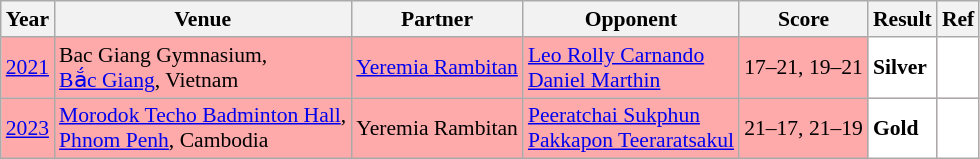<table class="sortable wikitable" style="font-size: 90%">
<tr>
<th>Year</th>
<th>Venue</th>
<th>Partner</th>
<th>Opponent</th>
<th>Score</th>
<th>Result</th>
<th>Ref</th>
</tr>
<tr style="background:#FFAAAA">
<td align="center"><a href='#'>2021</a></td>
<td align="left">Bac Giang Gymnasium,<br><a href='#'>Bắc Giang</a>, Vietnam</td>
<td align="left"> <a href='#'>Yeremia Rambitan</a></td>
<td align="left"> <a href='#'>Leo Rolly Carnando</a><br> <a href='#'>Daniel Marthin</a></td>
<td align="left">17–21, 19–21</td>
<td style="text-align:left; background:white"> <strong>Silver</strong></td>
<td style="text-align:center; background:white"></td>
</tr>
<tr style="background:#FFAAAA">
<td align="center"><a href='#'>2023</a></td>
<td align="left"><a href='#'>Morodok Techo Badminton Hall</a>,<br><a href='#'>Phnom Penh</a>, Cambodia</td>
<td align="left"> Yeremia Rambitan</td>
<td align="left"> <a href='#'>Peeratchai Sukphun</a><br> <a href='#'>Pakkapon Teeraratsakul</a></td>
<td align="left">21–17, 21–19</td>
<td style="text-align:left; background:white"> <strong>Gold</strong></td>
<td style="text-align:center; background:white"></td>
</tr>
</table>
